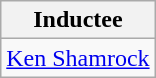<table class="wikitable">
<tr>
<th>Inductee</th>
</tr>
<tr>
<td><a href='#'>Ken Shamrock</a></td>
</tr>
</table>
